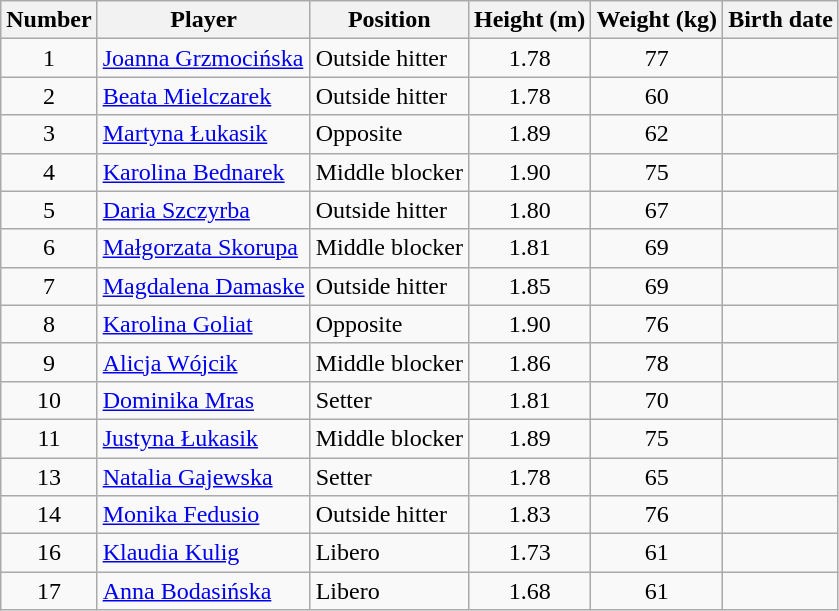<table class="wikitable">
<tr>
<th>Number</th>
<th>Player</th>
<th>Position</th>
<th>Height (m)</th>
<th>Weight (kg)</th>
<th>Birth date</th>
</tr>
<tr>
<td align=center>1</td>
<td> <a href='#'>Joanna Grzmocińska</a></td>
<td>Outside hitter</td>
<td align=center>1.78</td>
<td align=center>77</td>
<td></td>
</tr>
<tr>
<td align=center>2</td>
<td> <a href='#'>Beata Mielczarek</a></td>
<td>Outside hitter</td>
<td align=center>1.78</td>
<td align=center>60</td>
<td></td>
</tr>
<tr>
<td align=center>3</td>
<td> <a href='#'>Martyna Łukasik</a></td>
<td>Opposite</td>
<td align=center>1.89</td>
<td align=center>62</td>
<td></td>
</tr>
<tr>
<td align=center>4</td>
<td> <a href='#'>Karolina Bednarek</a></td>
<td>Middle blocker</td>
<td align=center>1.90</td>
<td align=center>75</td>
<td></td>
</tr>
<tr>
<td align=center>5</td>
<td> <a href='#'>Daria Szczyrba</a></td>
<td>Outside hitter</td>
<td align=center>1.80</td>
<td align=center>67</td>
<td></td>
</tr>
<tr>
<td align=center>6</td>
<td> <a href='#'>Małgorzata Skorupa</a></td>
<td>Middle blocker</td>
<td align=center>1.81</td>
<td align=center>69</td>
<td></td>
</tr>
<tr>
<td align=center>7</td>
<td> <a href='#'>Magdalena Damaske</a></td>
<td>Outside hitter</td>
<td align=center>1.85</td>
<td align=center>69</td>
<td></td>
</tr>
<tr>
<td align=center>8</td>
<td> <a href='#'>Karolina Goliat</a></td>
<td>Opposite</td>
<td align=center>1.90</td>
<td align=center>76</td>
<td></td>
</tr>
<tr>
<td align=center>9</td>
<td> <a href='#'>Alicja Wójcik</a></td>
<td>Middle blocker</td>
<td align=center>1.86</td>
<td align=center>78</td>
<td></td>
</tr>
<tr>
<td align=center>10</td>
<td> <a href='#'>Dominika Mras</a></td>
<td>Setter</td>
<td align=center>1.81</td>
<td align=center>70</td>
<td></td>
</tr>
<tr>
<td align=center>11</td>
<td> <a href='#'>Justyna Łukasik</a></td>
<td>Middle blocker</td>
<td align=center>1.89</td>
<td align=center>75</td>
<td></td>
</tr>
<tr>
<td align=center>13</td>
<td> <a href='#'>Natalia Gajewska</a></td>
<td>Setter</td>
<td align=center>1.78</td>
<td align=center>65</td>
<td></td>
</tr>
<tr>
<td align=center>14</td>
<td> <a href='#'>Monika Fedusio</a></td>
<td>Outside hitter</td>
<td align=center>1.83</td>
<td align=center>76</td>
<td></td>
</tr>
<tr>
<td align=center>16</td>
<td> <a href='#'>Klaudia Kulig</a></td>
<td>Libero</td>
<td align=center>1.73</td>
<td align=center>61</td>
<td></td>
</tr>
<tr>
<td align=center>17</td>
<td> <a href='#'>Anna Bodasińska</a></td>
<td>Libero</td>
<td align=center>1.68</td>
<td align=center>61</td>
<td></td>
</tr>
</table>
